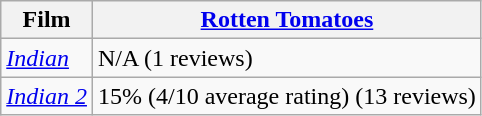<table class="wikitable sortable">
<tr>
<th>Film</th>
<th><a href='#'>Rotten Tomatoes</a></th>
</tr>
<tr>
<td><a href='#'><em>Indian</em></a></td>
<td>N/A (1 reviews)</td>
</tr>
<tr>
<td><a href='#'><em>Indian 2</em></a></td>
<td>15% (4/10 average rating) (13 reviews)</td>
</tr>
</table>
